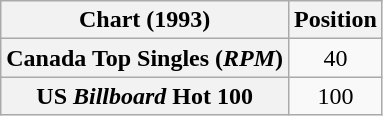<table class="wikitable sortable plainrowheaders">
<tr>
<th>Chart (1993)</th>
<th>Position</th>
</tr>
<tr>
<th scope="row">Canada Top Singles (<em>RPM</em>)</th>
<td align="center">40</td>
</tr>
<tr>
<th scope="row">US <em>Billboard</em> Hot 100</th>
<td align="center">100</td>
</tr>
</table>
